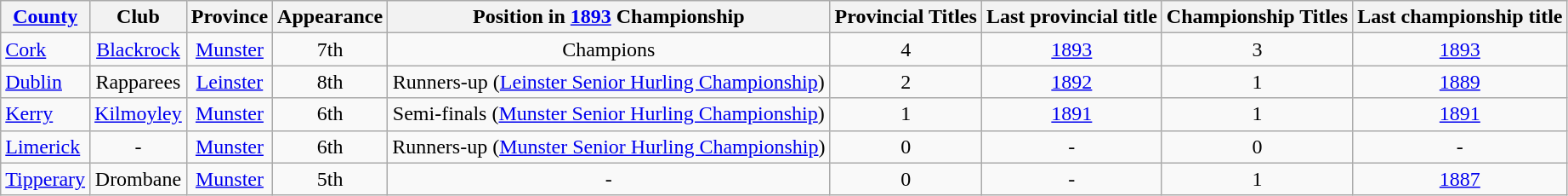<table class="wikitable sortable" style="text-align:center">
<tr>
<th><a href='#'>County</a></th>
<th>Club</th>
<th>Province</th>
<th>Appearance</th>
<th>Position in <a href='#'>1893</a> Championship</th>
<th>Provincial Titles</th>
<th>Last provincial title</th>
<th>Championship Titles</th>
<th>Last championship title</th>
</tr>
<tr>
<td style="text-align:left"> <a href='#'>Cork</a></td>
<td><a href='#'>Blackrock</a></td>
<td><a href='#'>Munster</a></td>
<td>7th</td>
<td>Champions</td>
<td>4</td>
<td><a href='#'>1893</a></td>
<td>3</td>
<td><a href='#'>1893</a></td>
</tr>
<tr>
<td style="text-align:left"> <a href='#'>Dublin</a></td>
<td>Rapparees</td>
<td><a href='#'>Leinster</a></td>
<td>8th</td>
<td>Runners-up (<a href='#'>Leinster Senior Hurling Championship</a>)</td>
<td>2</td>
<td><a href='#'>1892</a></td>
<td>1</td>
<td><a href='#'>1889</a></td>
</tr>
<tr>
<td style="text-align:left"> <a href='#'>Kerry</a></td>
<td><a href='#'>Kilmoyley</a></td>
<td><a href='#'>Munster</a></td>
<td>6th</td>
<td>Semi-finals (<a href='#'>Munster Senior Hurling Championship</a>)</td>
<td>1</td>
<td><a href='#'>1891</a></td>
<td>1</td>
<td><a href='#'>1891</a></td>
</tr>
<tr>
<td style="text-align:left"> <a href='#'>Limerick</a></td>
<td>-</td>
<td><a href='#'>Munster</a></td>
<td>6th</td>
<td>Runners-up (<a href='#'>Munster Senior Hurling Championship</a>)</td>
<td>0</td>
<td>-</td>
<td>0</td>
<td>-</td>
</tr>
<tr>
<td style="text-align:left"> <a href='#'>Tipperary</a></td>
<td>Drombane</td>
<td><a href='#'>Munster</a></td>
<td>5th</td>
<td>-</td>
<td>0</td>
<td>-</td>
<td>1</td>
<td><a href='#'>1887</a></td>
</tr>
</table>
